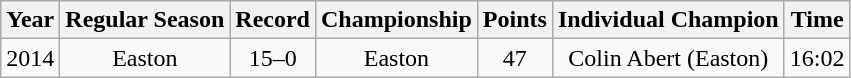<table class="wikitable" style="text-align:center">
<tr>
<th>Year</th>
<th>Regular Season</th>
<th>Record</th>
<th>Championship</th>
<th>Points</th>
<th>Individual Champion</th>
<th>Time</th>
</tr>
<tr>
<td>2014</td>
<td>Easton</td>
<td>15–0</td>
<td>Easton</td>
<td>47</td>
<td>Colin Abert (Easton)</td>
<td>16:02</td>
</tr>
</table>
